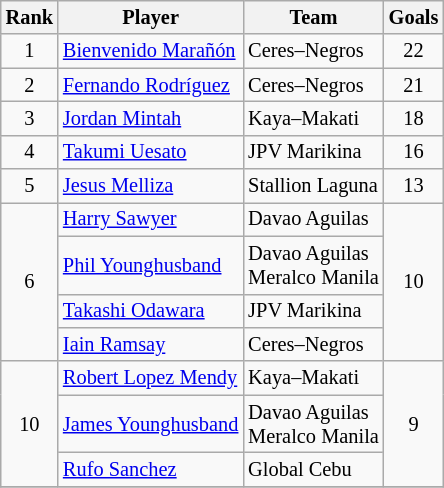<table class="wikitable" style="font-size:85%">
<tr>
<th>Rank</th>
<th>Player</th>
<th>Team</th>
<th>Goals</th>
</tr>
<tr>
<td style="text-align: center;">1</td>
<td> <a href='#'>Bienvenido Marañón</a></td>
<td>Ceres–Negros</td>
<td style="text-align: center;">22</td>
</tr>
<tr>
<td style="text-align: center;">2</td>
<td> <a href='#'>Fernando Rodríguez</a></td>
<td>Ceres–Negros</td>
<td style="text-align: center;">21</td>
</tr>
<tr>
<td style="text-align: center;">3</td>
<td> <a href='#'>Jordan Mintah</a></td>
<td>Kaya–Makati</td>
<td style="text-align: center;">18</td>
</tr>
<tr>
<td style="text-align: center;">4</td>
<td> <a href='#'>Takumi Uesato</a></td>
<td>JPV Marikina</td>
<td style="text-align: center;">16</td>
</tr>
<tr>
<td style="text-align: center;">5</td>
<td> <a href='#'>Jesus Melliza</a></td>
<td>Stallion Laguna</td>
<td style="text-align: center;">13</td>
</tr>
<tr>
<td rowspan="4" style="text-align: center;">6</td>
<td> <a href='#'>Harry Sawyer</a></td>
<td>Davao Aguilas</td>
<td rowspan="4" style="text-align: center;">10</td>
</tr>
<tr>
<td> <a href='#'>Phil Younghusband</a></td>
<td>Davao Aguilas<br>Meralco Manila</td>
</tr>
<tr>
<td> <a href='#'>Takashi Odawara</a></td>
<td>JPV Marikina</td>
</tr>
<tr>
<td> <a href='#'>Iain Ramsay</a></td>
<td>Ceres–Negros</td>
</tr>
<tr>
<td rowspan="3" style="text-align: center;">10</td>
<td> <a href='#'>Robert Lopez Mendy</a></td>
<td>Kaya–Makati</td>
<td rowspan="3" style="text-align: center;">9</td>
</tr>
<tr>
<td> <a href='#'>James Younghusband</a></td>
<td>Davao Aguilas<br>Meralco Manila</td>
</tr>
<tr>
<td> <a href='#'>Rufo Sanchez</a></td>
<td>Global Cebu</td>
</tr>
<tr>
</tr>
</table>
